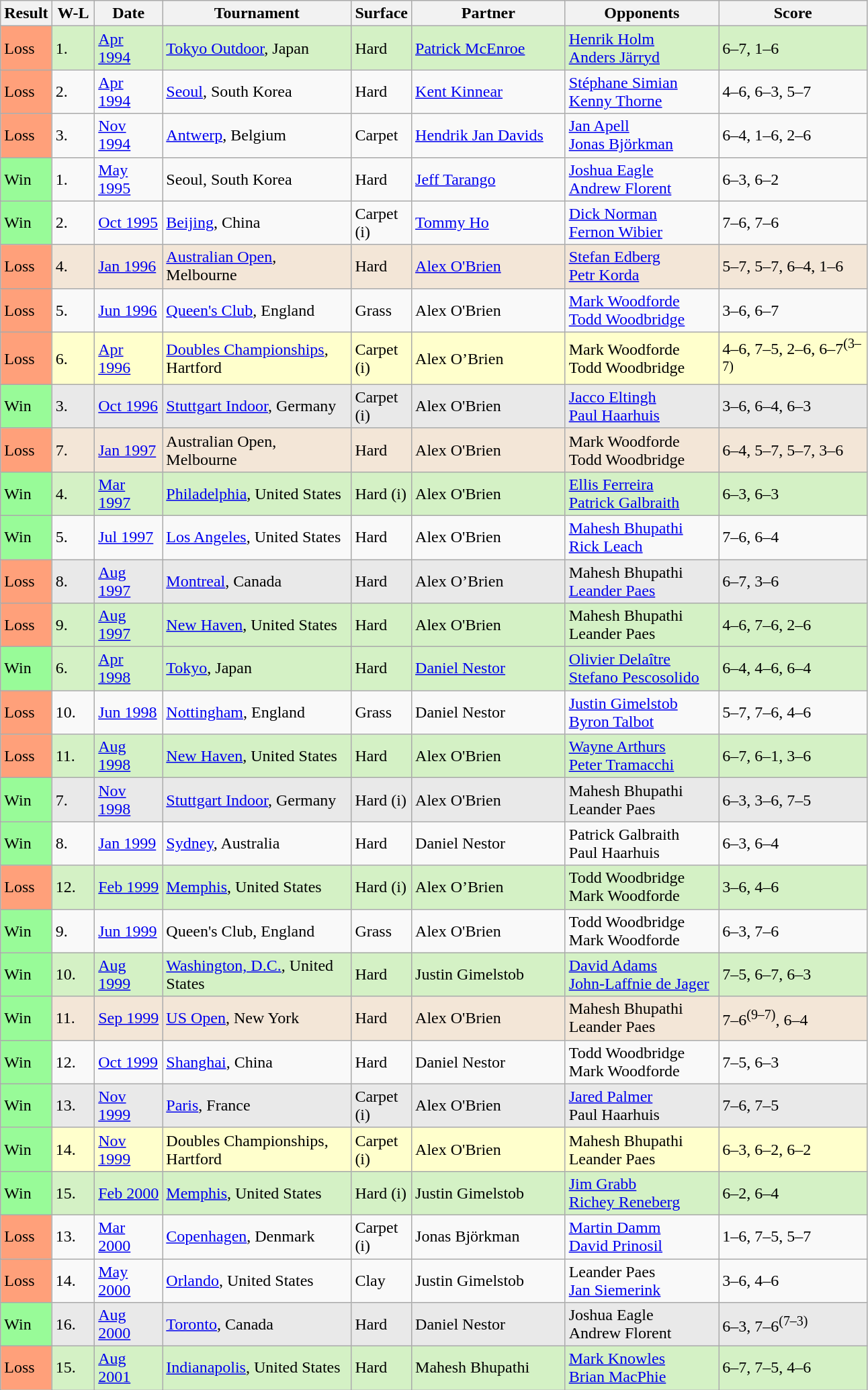<table class="sortable wikitable">
<tr>
<th style="width:40px">Result</th>
<th style="width:35px" class="unsortable">W-L</th>
<th style="width:60px">Date</th>
<th style="width:180px">Tournament</th>
<th style="width:50px">Surface</th>
<th style="width:145px">Partner</th>
<th style="width:145px">Opponents</th>
<th style="width:140px" class="unsortable">Score</th>
</tr>
<tr bgcolor="#d4f1c5">
<td style="background:#ffa07a;">Loss</td>
<td>1.</td>
<td><a href='#'>Apr 1994</a></td>
<td><a href='#'>Tokyo Outdoor</a>, Japan</td>
<td>Hard</td>
<td> <a href='#'>Patrick McEnroe</a></td>
<td> <a href='#'>Henrik Holm</a> <br>  <a href='#'>Anders Järryd</a></td>
<td>6–7, 1–6</td>
</tr>
<tr>
<td style="background:#ffa07a;">Loss</td>
<td>2.</td>
<td><a href='#'>Apr 1994</a></td>
<td><a href='#'>Seoul</a>, South Korea</td>
<td>Hard</td>
<td> <a href='#'>Kent Kinnear</a></td>
<td> <a href='#'>Stéphane Simian</a> <br>  <a href='#'>Kenny Thorne</a></td>
<td>4–6, 6–3, 5–7</td>
</tr>
<tr>
<td style="background:#ffa07a;">Loss</td>
<td>3.</td>
<td><a href='#'>Nov 1994</a></td>
<td><a href='#'>Antwerp</a>, Belgium</td>
<td>Carpet</td>
<td> <a href='#'>Hendrik Jan Davids</a></td>
<td> <a href='#'>Jan Apell</a> <br>  <a href='#'>Jonas Björkman</a></td>
<td>6–4, 1–6, 2–6</td>
</tr>
<tr>
<td style="background:#98fb98;">Win</td>
<td>1.</td>
<td><a href='#'>May 1995</a></td>
<td>Seoul, South Korea</td>
<td>Hard</td>
<td> <a href='#'>Jeff Tarango</a></td>
<td> <a href='#'>Joshua Eagle</a> <br>  <a href='#'>Andrew Florent</a></td>
<td>6–3, 6–2</td>
</tr>
<tr>
<td style="background:#98fb98;">Win</td>
<td>2.</td>
<td><a href='#'>Oct 1995</a></td>
<td><a href='#'>Beijing</a>, China</td>
<td>Carpet (i)</td>
<td> <a href='#'>Tommy Ho</a></td>
<td> <a href='#'>Dick Norman</a> <br>  <a href='#'>Fernon Wibier</a></td>
<td>7–6, 7–6</td>
</tr>
<tr bgcolor="#f3e6d7">
<td style="background:#ffa07a;">Loss</td>
<td>4.</td>
<td><a href='#'>Jan 1996</a></td>
<td><a href='#'>Australian Open</a>, Melbourne</td>
<td>Hard</td>
<td> <a href='#'>Alex O'Brien</a></td>
<td> <a href='#'>Stefan Edberg</a> <br>  <a href='#'>Petr Korda</a></td>
<td>5–7, 5–7, 6–4, 1–6</td>
</tr>
<tr>
<td style="background:#ffa07a;">Loss</td>
<td>5.</td>
<td><a href='#'>Jun 1996</a></td>
<td><a href='#'>Queen's Club</a>, England</td>
<td>Grass</td>
<td> Alex O'Brien</td>
<td> <a href='#'>Mark Woodforde</a> <br>  <a href='#'>Todd Woodbridge</a></td>
<td>3–6, 6–7</td>
</tr>
<tr bgcolor="ffffcc">
<td style="background:#ffa07a;">Loss</td>
<td>6.</td>
<td><a href='#'>Apr 1996</a></td>
<td><a href='#'>Doubles Championships</a>, Hartford</td>
<td>Carpet (i)</td>
<td> Alex O’Brien</td>
<td> Mark Woodforde <br>  Todd Woodbridge</td>
<td>4–6, 7–5, 2–6, 6–7<sup>(3–7)</sup></td>
</tr>
<tr bgcolor="#e9e9e9">
<td style="background:#98fb98;">Win</td>
<td>3.</td>
<td><a href='#'>Oct 1996</a></td>
<td><a href='#'>Stuttgart Indoor</a>, Germany</td>
<td>Carpet (i)</td>
<td> Alex O'Brien</td>
<td> <a href='#'>Jacco Eltingh</a> <br>  <a href='#'>Paul Haarhuis</a></td>
<td>3–6, 6–4, 6–3</td>
</tr>
<tr bgcolor="#f3e6d7">
<td style="background:#ffa07a;">Loss</td>
<td>7.</td>
<td><a href='#'>Jan 1997</a></td>
<td>Australian Open, Melbourne</td>
<td>Hard</td>
<td> Alex O'Brien</td>
<td> Mark Woodforde <br>  Todd Woodbridge</td>
<td>6–4, 5–7, 5–7, 3–6</td>
</tr>
<tr bgcolor="#d4f1c5">
<td style="background:#98fb98;">Win</td>
<td>4.</td>
<td><a href='#'>Mar 1997</a></td>
<td><a href='#'>Philadelphia</a>, United States</td>
<td>Hard (i)</td>
<td> Alex O'Brien</td>
<td> <a href='#'>Ellis Ferreira</a> <br>  <a href='#'>Patrick Galbraith</a></td>
<td>6–3, 6–3</td>
</tr>
<tr>
<td style="background:#98fb98;">Win</td>
<td>5.</td>
<td><a href='#'>Jul 1997</a></td>
<td><a href='#'>Los Angeles</a>, United States</td>
<td>Hard</td>
<td> Alex O'Brien</td>
<td> <a href='#'>Mahesh Bhupathi</a> <br>  <a href='#'>Rick Leach</a></td>
<td>7–6, 6–4</td>
</tr>
<tr bgcolor="#e9e9e9">
<td style="background:#ffa07a;">Loss</td>
<td>8.</td>
<td><a href='#'>Aug 1997</a></td>
<td><a href='#'>Montreal</a>, Canada</td>
<td>Hard</td>
<td> Alex O’Brien</td>
<td> Mahesh Bhupathi <br>  <a href='#'>Leander Paes</a></td>
<td>6–7, 3–6</td>
</tr>
<tr bgcolor="#d4f1c5">
<td style="background:#ffa07a;">Loss</td>
<td>9.</td>
<td><a href='#'>Aug 1997</a></td>
<td><a href='#'>New Haven</a>, United States</td>
<td>Hard</td>
<td> Alex O'Brien</td>
<td> Mahesh Bhupathi <br>  Leander Paes</td>
<td>4–6, 7–6, 2–6</td>
</tr>
<tr bgcolor="#d4f1c5">
<td style="background:#98fb98;">Win</td>
<td>6.</td>
<td><a href='#'>Apr 1998</a></td>
<td><a href='#'>Tokyo</a>, Japan</td>
<td>Hard</td>
<td> <a href='#'>Daniel Nestor</a></td>
<td> <a href='#'>Olivier Delaître</a> <br>  <a href='#'>Stefano Pescosolido</a></td>
<td>6–4, 4–6, 6–4</td>
</tr>
<tr>
<td style="background:#ffa07a;">Loss</td>
<td>10.</td>
<td><a href='#'>Jun 1998</a></td>
<td><a href='#'>Nottingham</a>, England</td>
<td>Grass</td>
<td> Daniel Nestor</td>
<td> <a href='#'>Justin Gimelstob</a> <br>  <a href='#'>Byron Talbot</a></td>
<td>5–7, 7–6, 4–6</td>
</tr>
<tr bgcolor="#d4f1c5">
<td style="background:#ffa07a;">Loss</td>
<td>11.</td>
<td><a href='#'>Aug 1998</a></td>
<td><a href='#'>New Haven</a>, United States</td>
<td>Hard</td>
<td> Alex O'Brien</td>
<td> <a href='#'>Wayne Arthurs</a> <br>  <a href='#'>Peter Tramacchi</a></td>
<td>6–7, 6–1, 3–6</td>
</tr>
<tr bgcolor="#e9e9e9">
<td style="background:#98fb98;">Win</td>
<td>7.</td>
<td><a href='#'>Nov 1998</a></td>
<td><a href='#'>Stuttgart Indoor</a>, Germany</td>
<td>Hard (i)</td>
<td> Alex O'Brien</td>
<td> Mahesh Bhupathi <br>  Leander Paes</td>
<td>6–3, 3–6, 7–5</td>
</tr>
<tr>
<td style="background:#98fb98;">Win</td>
<td>8.</td>
<td><a href='#'>Jan 1999</a></td>
<td><a href='#'>Sydney</a>, Australia</td>
<td>Hard</td>
<td> Daniel Nestor</td>
<td> Patrick Galbraith <br>  Paul Haarhuis</td>
<td>6–3, 6–4</td>
</tr>
<tr bgcolor="#d4f1c5">
<td style="background:#ffa07a;">Loss</td>
<td>12.</td>
<td><a href='#'>Feb 1999</a></td>
<td><a href='#'>Memphis</a>, United States</td>
<td>Hard (i)</td>
<td> Alex O’Brien</td>
<td> Todd Woodbridge <br>  Mark Woodforde</td>
<td>3–6, 4–6</td>
</tr>
<tr>
<td style="background:#98fb98;">Win</td>
<td>9.</td>
<td><a href='#'>Jun 1999</a></td>
<td>Queen's Club, England</td>
<td>Grass</td>
<td> Alex O'Brien</td>
<td> Todd Woodbridge <br>  Mark Woodforde</td>
<td>6–3, 7–6</td>
</tr>
<tr bgcolor="#d4f1c5">
<td style="background:#98fb98;">Win</td>
<td>10.</td>
<td><a href='#'>Aug 1999</a></td>
<td><a href='#'>Washington, D.C.</a>, United States</td>
<td>Hard</td>
<td> Justin Gimelstob</td>
<td> <a href='#'>David Adams</a> <br>  <a href='#'>John-Laffnie de Jager</a></td>
<td>7–5, 6–7, 6–3</td>
</tr>
<tr bgcolor="#f3e6d7">
<td style="background:#98fb98;">Win</td>
<td>11.</td>
<td><a href='#'>Sep 1999</a></td>
<td><a href='#'>US Open</a>, New York</td>
<td>Hard</td>
<td> Alex O'Brien</td>
<td> Mahesh Bhupathi <br>  Leander Paes</td>
<td>7–6<sup>(9–7)</sup>, 6–4</td>
</tr>
<tr>
<td style="background:#98fb98;">Win</td>
<td>12.</td>
<td><a href='#'>Oct 1999</a></td>
<td><a href='#'>Shanghai</a>, China</td>
<td>Hard</td>
<td> Daniel Nestor</td>
<td> Todd Woodbridge <br>  Mark Woodforde</td>
<td>7–5, 6–3</td>
</tr>
<tr bgcolor="#e9e9e9">
<td style="background:#98fb98;">Win</td>
<td>13.</td>
<td><a href='#'>Nov 1999</a></td>
<td><a href='#'>Paris</a>, France</td>
<td>Carpet (i)</td>
<td> Alex O'Brien</td>
<td> <a href='#'>Jared Palmer</a> <br>  Paul Haarhuis</td>
<td>7–6, 7–5</td>
</tr>
<tr bgcolor="ffffcc">
<td style="background:#98fb98;">Win</td>
<td>14.</td>
<td><a href='#'>Nov 1999</a></td>
<td>Doubles Championships, Hartford</td>
<td>Carpet (i)</td>
<td> Alex O'Brien</td>
<td> Mahesh Bhupathi <br>  Leander Paes</td>
<td>6–3, 6–2, 6–2</td>
</tr>
<tr bgcolor="#d4f1c5">
<td style="background:#98fb98;">Win</td>
<td>15.</td>
<td><a href='#'>Feb 2000</a></td>
<td><a href='#'>Memphis</a>, United States</td>
<td>Hard (i)</td>
<td> Justin Gimelstob</td>
<td> <a href='#'>Jim Grabb</a> <br>  <a href='#'>Richey Reneberg</a></td>
<td>6–2, 6–4</td>
</tr>
<tr>
<td style="background:#ffa07a;">Loss</td>
<td>13.</td>
<td><a href='#'>Mar 2000</a></td>
<td><a href='#'>Copenhagen</a>, Denmark</td>
<td>Carpet (i)</td>
<td> Jonas Björkman</td>
<td> <a href='#'>Martin Damm</a> <br>  <a href='#'>David Prinosil</a></td>
<td>1–6, 7–5, 5–7</td>
</tr>
<tr>
<td style="background:#ffa07a;">Loss</td>
<td>14.</td>
<td><a href='#'>May 2000</a></td>
<td><a href='#'>Orlando</a>, United States</td>
<td>Clay</td>
<td> Justin Gimelstob</td>
<td> Leander Paes <br>  <a href='#'>Jan Siemerink</a></td>
<td>3–6, 4–6</td>
</tr>
<tr bgcolor="#e9e9e9">
<td style="background:#98fb98;">Win</td>
<td>16.</td>
<td><a href='#'>Aug 2000</a></td>
<td><a href='#'>Toronto</a>, Canada</td>
<td>Hard</td>
<td> Daniel Nestor</td>
<td> Joshua Eagle <br>  Andrew Florent</td>
<td>6–3, 7–6<sup>(7–3)</sup></td>
</tr>
<tr bgcolor="#d4f1c5">
<td style="background:#ffa07a;">Loss</td>
<td>15.</td>
<td><a href='#'>Aug 2001</a></td>
<td><a href='#'>Indianapolis</a>, United States</td>
<td>Hard</td>
<td> Mahesh Bhupathi</td>
<td> <a href='#'>Mark Knowles</a> <br>  <a href='#'>Brian MacPhie</a></td>
<td>6–7, 7–5, 4–6</td>
</tr>
</table>
